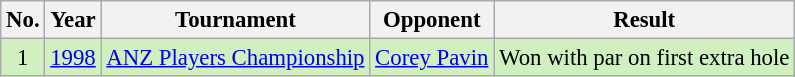<table class="wikitable" style="font-size:95%;">
<tr>
<th>No.</th>
<th>Year</th>
<th>Tournament</th>
<th>Opponent</th>
<th>Result</th>
</tr>
<tr style="background:#D0F0C0;">
<td align=center>1</td>
<td><a href='#'>1998</a></td>
<td><a href='#'>ANZ Players Championship</a></td>
<td> <a href='#'>Corey Pavin</a></td>
<td>Won with par on first extra hole</td>
</tr>
</table>
